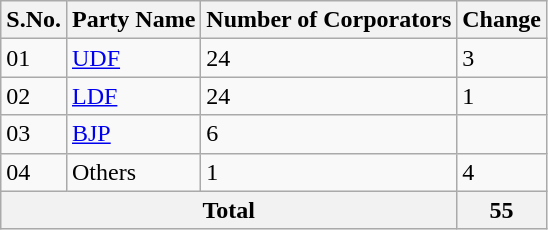<table class="sortable wikitable">
<tr>
<th>S.No.</th>
<th>Party Name</th>
<th>Number of Corporators</th>
<th>Change</th>
</tr>
<tr>
<td>01</td>
<td><a href='#'>UDF</a></td>
<td>24</td>
<td> 3</td>
</tr>
<tr>
<td>02</td>
<td><a href='#'>LDF</a></td>
<td>24</td>
<td> 1</td>
</tr>
<tr>
<td>03</td>
<td><a href='#'>BJP</a></td>
<td>6</td>
<td></td>
</tr>
<tr>
<td>04</td>
<td>Others</td>
<td>1</td>
<td> 4</td>
</tr>
<tr>
<th colspan="3">Total</th>
<th>55</th>
</tr>
</table>
